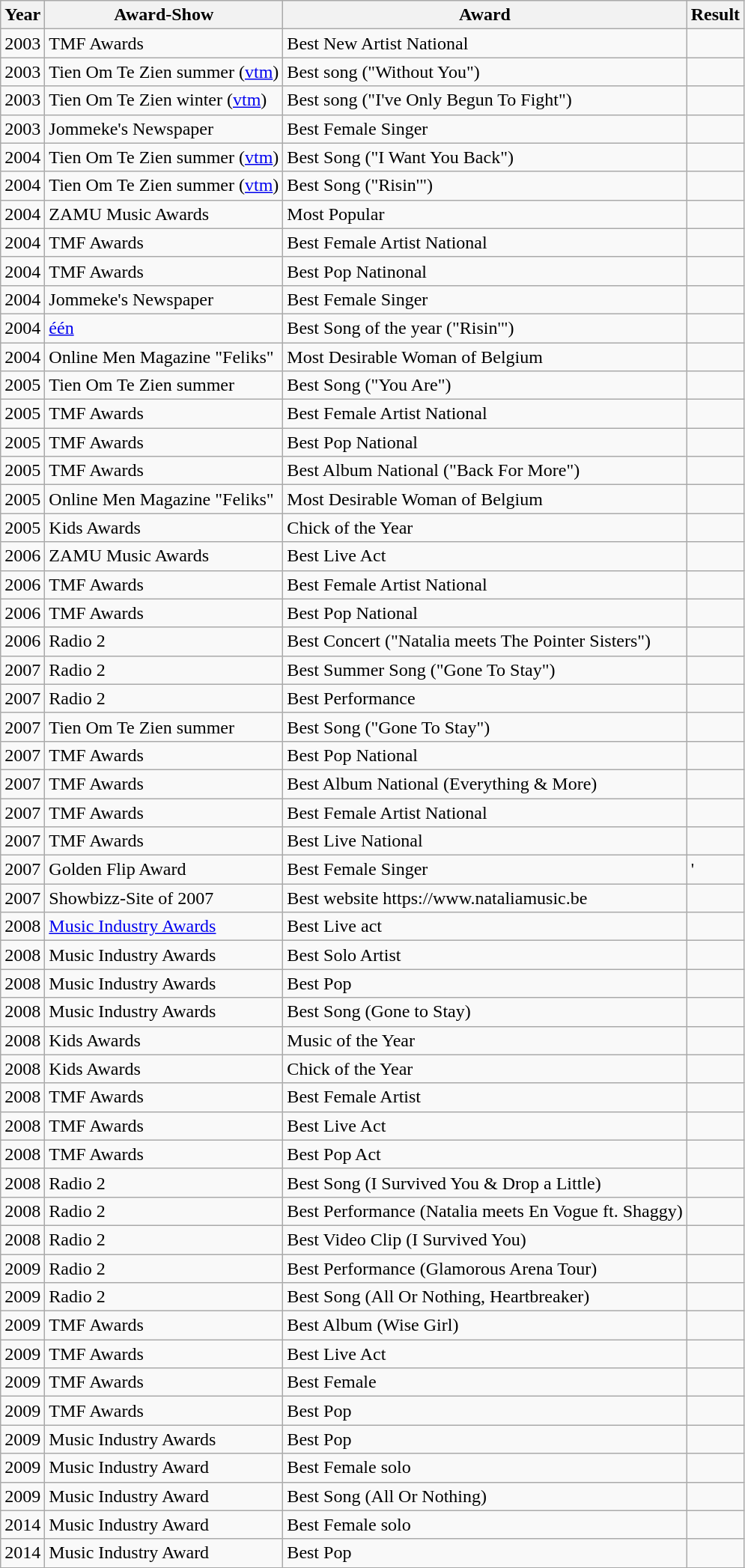<table class="wikitable">
<tr>
<th>Year</th>
<th>Award-Show</th>
<th>Award</th>
<th>Result</th>
</tr>
<tr>
<td>2003</td>
<td>TMF Awards</td>
<td>Best New Artist National</td>
<td></td>
</tr>
<tr>
<td>2003</td>
<td>Tien Om Te Zien summer (<a href='#'>vtm</a>)</td>
<td>Best song ("Without You")</td>
<td></td>
</tr>
<tr>
<td>2003</td>
<td>Tien Om Te Zien winter (<a href='#'>vtm</a>)</td>
<td>Best song ("I've Only Begun To Fight")</td>
<td></td>
</tr>
<tr>
<td>2003</td>
<td>Jommeke's Newspaper</td>
<td>Best Female Singer</td>
<td></td>
</tr>
<tr>
<td>2004</td>
<td>Tien Om Te Zien summer (<a href='#'>vtm</a>)</td>
<td>Best Song ("I Want You Back")</td>
<td></td>
</tr>
<tr>
<td>2004</td>
<td>Tien Om Te Zien summer (<a href='#'>vtm</a>)</td>
<td>Best Song ("Risin'")</td>
<td></td>
</tr>
<tr>
<td>2004</td>
<td>ZAMU Music Awards</td>
<td>Most Popular</td>
<td></td>
</tr>
<tr>
<td>2004</td>
<td>TMF Awards</td>
<td>Best Female Artist National</td>
<td></td>
</tr>
<tr>
<td>2004</td>
<td>TMF Awards</td>
<td>Best Pop Natinonal</td>
<td></td>
</tr>
<tr>
<td>2004</td>
<td>Jommeke's Newspaper</td>
<td>Best Female Singer</td>
<td></td>
</tr>
<tr>
<td>2004</td>
<td><a href='#'>één</a></td>
<td>Best Song of the year ("Risin'")</td>
<td></td>
</tr>
<tr>
<td>2004</td>
<td>Online Men Magazine "Feliks"</td>
<td>Most Desirable Woman of Belgium</td>
<td></td>
</tr>
<tr>
<td>2005</td>
<td>Tien Om Te Zien summer</td>
<td>Best Song ("You Are")</td>
<td></td>
</tr>
<tr>
<td>2005</td>
<td>TMF Awards</td>
<td>Best Female Artist National</td>
<td></td>
</tr>
<tr>
<td>2005</td>
<td>TMF Awards</td>
<td>Best Pop National</td>
<td></td>
</tr>
<tr>
<td>2005</td>
<td>TMF Awards</td>
<td>Best Album National ("Back For More")</td>
<td></td>
</tr>
<tr>
<td>2005</td>
<td>Online Men Magazine "Feliks"</td>
<td>Most Desirable Woman of Belgium</td>
<td></td>
</tr>
<tr>
<td>2005</td>
<td>Kids Awards</td>
<td>Chick of the Year</td>
<td></td>
</tr>
<tr>
<td>2006</td>
<td>ZAMU Music Awards</td>
<td>Best Live Act</td>
<td></td>
</tr>
<tr>
<td>2006</td>
<td>TMF Awards</td>
<td>Best Female Artist National</td>
<td></td>
</tr>
<tr>
<td>2006</td>
<td>TMF Awards</td>
<td>Best Pop National</td>
<td></td>
</tr>
<tr>
<td>2006</td>
<td>Radio 2</td>
<td>Best Concert ("Natalia meets The Pointer Sisters")</td>
<td></td>
</tr>
<tr>
<td>2007</td>
<td>Radio 2</td>
<td>Best Summer Song ("Gone To Stay")</td>
<td></td>
</tr>
<tr>
<td>2007</td>
<td>Radio 2</td>
<td>Best Performance</td>
<td></td>
</tr>
<tr>
<td>2007</td>
<td>Tien Om Te Zien summer</td>
<td>Best Song ("Gone To Stay")</td>
<td></td>
</tr>
<tr>
<td>2007</td>
<td>TMF Awards</td>
<td>Best Pop National</td>
<td></td>
</tr>
<tr>
<td>2007</td>
<td>TMF Awards</td>
<td>Best Album National (Everything & More)</td>
<td></td>
</tr>
<tr>
<td>2007</td>
<td>TMF Awards</td>
<td>Best Female Artist National</td>
<td></td>
</tr>
<tr>
<td>2007</td>
<td>TMF Awards</td>
<td>Best Live National</td>
<td></td>
</tr>
<tr>
<td>2007</td>
<td>Golden Flip Award</td>
<td>Best Female Singer</td>
<td>'</td>
</tr>
<tr>
<td>2007</td>
<td>Showbizz-Site of 2007</td>
<td>Best website https://www.nataliamusic.be</td>
<td></td>
</tr>
<tr>
<td>2008</td>
<td><a href='#'>Music Industry Awards</a></td>
<td>Best Live act</td>
<td></td>
</tr>
<tr>
<td>2008</td>
<td>Music Industry Awards</td>
<td>Best Solo Artist</td>
<td></td>
</tr>
<tr>
<td>2008</td>
<td>Music Industry Awards</td>
<td>Best Pop</td>
<td></td>
</tr>
<tr>
<td>2008</td>
<td>Music Industry Awards</td>
<td>Best Song (Gone to Stay)</td>
<td></td>
</tr>
<tr>
<td>2008</td>
<td>Kids Awards</td>
<td>Music of the Year</td>
<td></td>
</tr>
<tr>
<td>2008</td>
<td>Kids Awards</td>
<td>Chick of the Year</td>
<td></td>
</tr>
<tr>
<td>2008</td>
<td>TMF Awards</td>
<td>Best Female Artist</td>
<td></td>
</tr>
<tr>
<td>2008</td>
<td>TMF Awards</td>
<td>Best Live Act</td>
<td></td>
</tr>
<tr>
<td>2008</td>
<td>TMF Awards</td>
<td>Best Pop Act</td>
<td></td>
</tr>
<tr>
<td>2008</td>
<td>Radio 2</td>
<td>Best Song (I Survived You & Drop a Little)</td>
<td></td>
</tr>
<tr>
<td>2008</td>
<td>Radio 2</td>
<td>Best Performance (Natalia meets En Vogue ft. Shaggy)</td>
<td></td>
</tr>
<tr>
<td>2008</td>
<td>Radio 2</td>
<td>Best Video Clip (I Survived You)</td>
<td></td>
</tr>
<tr>
<td>2009</td>
<td>Radio 2</td>
<td>Best Performance (Glamorous Arena Tour)</td>
<td></td>
</tr>
<tr>
<td>2009</td>
<td>Radio 2</td>
<td>Best Song (All Or Nothing, Heartbreaker)</td>
<td></td>
</tr>
<tr>
<td>2009</td>
<td>TMF Awards</td>
<td>Best Album (Wise Girl)</td>
<td></td>
</tr>
<tr>
<td>2009</td>
<td>TMF Awards</td>
<td>Best Live Act</td>
<td></td>
</tr>
<tr>
<td>2009</td>
<td>TMF Awards</td>
<td>Best Female</td>
<td></td>
</tr>
<tr>
<td>2009</td>
<td>TMF Awards</td>
<td>Best Pop</td>
<td></td>
</tr>
<tr>
<td>2009</td>
<td>Music Industry Awards</td>
<td>Best Pop</td>
<td></td>
</tr>
<tr>
<td>2009</td>
<td>Music Industry Award</td>
<td>Best Female solo</td>
<td></td>
</tr>
<tr>
<td>2009</td>
<td>Music Industry Award</td>
<td>Best Song (All Or Nothing)</td>
<td></td>
</tr>
<tr>
<td>2014</td>
<td>Music Industry Award</td>
<td>Best Female solo</td>
<td></td>
</tr>
<tr>
<td>2014</td>
<td>Music Industry Award</td>
<td>Best Pop</td>
<td></td>
</tr>
<tr>
</tr>
</table>
